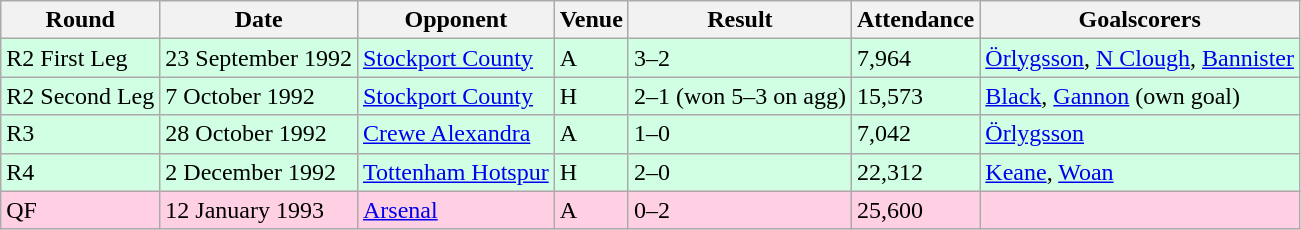<table class="wikitable">
<tr>
<th>Round</th>
<th>Date</th>
<th>Opponent</th>
<th>Venue</th>
<th>Result</th>
<th>Attendance</th>
<th>Goalscorers</th>
</tr>
<tr style="background-color: #d0ffe3;">
<td>R2 First Leg</td>
<td>23 September 1992</td>
<td><a href='#'>Stockport County</a></td>
<td>A</td>
<td>3–2</td>
<td>7,964</td>
<td><a href='#'>Örlygsson</a>, <a href='#'>N Clough</a>, <a href='#'>Bannister</a></td>
</tr>
<tr style="background-color: #d0ffe3;">
<td>R2 Second Leg</td>
<td>7 October 1992</td>
<td><a href='#'>Stockport County</a></td>
<td>H</td>
<td>2–1 (won 5–3 on agg)</td>
<td>15,573</td>
<td><a href='#'>Black</a>, <a href='#'>Gannon</a> (own goal)</td>
</tr>
<tr style="background-color: #d0ffe3;">
<td>R3</td>
<td>28 October 1992</td>
<td><a href='#'>Crewe Alexandra</a></td>
<td>A</td>
<td>1–0</td>
<td>7,042</td>
<td><a href='#'>Örlygsson</a></td>
</tr>
<tr style="background-color: #d0ffe3;">
<td>R4</td>
<td>2 December 1992</td>
<td><a href='#'>Tottenham Hotspur</a></td>
<td>H</td>
<td>2–0</td>
<td>22,312</td>
<td><a href='#'>Keane</a>, <a href='#'>Woan</a></td>
</tr>
<tr style="background-color: #ffd0e3;">
<td>QF</td>
<td>12 January 1993</td>
<td><a href='#'>Arsenal</a></td>
<td>A</td>
<td>0–2</td>
<td>25,600</td>
<td></td>
</tr>
</table>
